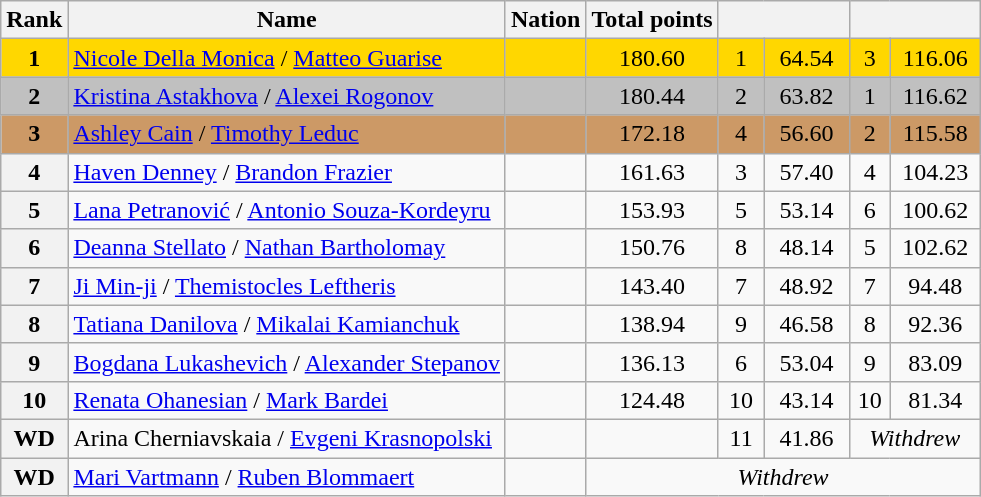<table class="wikitable sortable">
<tr>
<th>Rank</th>
<th>Name</th>
<th>Nation</th>
<th>Total points</th>
<th colspan="2" width="80px"></th>
<th colspan="2" width="80px"></th>
</tr>
<tr bgcolor="gold">
<td align="center"><strong>1</strong></td>
<td><a href='#'>Nicole Della Monica</a> / <a href='#'>Matteo Guarise</a></td>
<td></td>
<td align="center">180.60</td>
<td align="center">1</td>
<td align="center">64.54</td>
<td align="center">3</td>
<td align="center">116.06</td>
</tr>
<tr bgcolor="silver">
<td align="center"><strong>2</strong></td>
<td><a href='#'>Kristina Astakhova</a> / <a href='#'>Alexei Rogonov</a></td>
<td></td>
<td align="center">180.44</td>
<td align="center">2</td>
<td align="center">63.82</td>
<td align="center">1</td>
<td align="center">116.62</td>
</tr>
<tr bgcolor="cc9966">
<td align="center"><strong>3</strong></td>
<td><a href='#'>Ashley Cain</a> / <a href='#'>Timothy Leduc</a></td>
<td></td>
<td align="center">172.18</td>
<td align="center">4</td>
<td align="center">56.60</td>
<td align="center">2</td>
<td align="center">115.58</td>
</tr>
<tr>
<th>4</th>
<td><a href='#'>Haven Denney</a> / <a href='#'>Brandon Frazier</a></td>
<td></td>
<td align="center">161.63</td>
<td align="center">3</td>
<td align="center">57.40</td>
<td align="center">4</td>
<td align="center">104.23</td>
</tr>
<tr>
<th>5</th>
<td><a href='#'>Lana Petranović</a> / <a href='#'>Antonio Souza-Kordeyru</a></td>
<td></td>
<td align="center">153.93</td>
<td align="center">5</td>
<td align="center">53.14</td>
<td align="center">6</td>
<td align="center">100.62</td>
</tr>
<tr>
<th>6</th>
<td><a href='#'>Deanna Stellato</a> / <a href='#'>Nathan Bartholomay</a></td>
<td></td>
<td align="center">150.76</td>
<td align="center">8</td>
<td align="center">48.14</td>
<td align="center">5</td>
<td align="center">102.62</td>
</tr>
<tr>
<th>7</th>
<td><a href='#'>Ji Min-ji</a> / <a href='#'>Themistocles Leftheris</a></td>
<td></td>
<td align="center">143.40</td>
<td align="center">7</td>
<td align="center">48.92</td>
<td align="center">7</td>
<td align="center">94.48</td>
</tr>
<tr>
<th>8</th>
<td><a href='#'>Tatiana Danilova</a> / <a href='#'>Mikalai Kamianchuk</a></td>
<td></td>
<td align="center">138.94</td>
<td align="center">9</td>
<td align="center">46.58</td>
<td align="center">8</td>
<td align="center">92.36</td>
</tr>
<tr>
<th>9</th>
<td><a href='#'>Bogdana Lukashevich</a> / <a href='#'>Alexander Stepanov</a></td>
<td></td>
<td align="center">136.13</td>
<td align="center">6</td>
<td align="center">53.04</td>
<td align="center">9</td>
<td align="center">83.09</td>
</tr>
<tr>
<th>10</th>
<td><a href='#'>Renata Ohanesian</a> / <a href='#'>Mark Bardei</a></td>
<td></td>
<td align="center">124.48</td>
<td align="center">10</td>
<td align="center">43.14</td>
<td align="center">10</td>
<td align="center">81.34</td>
</tr>
<tr>
<th>WD</th>
<td>Arina Cherniavskaia / <a href='#'>Evgeni Krasnopolski</a></td>
<td></td>
<td></td>
<td align="center">11</td>
<td align="center">41.86</td>
<td colspan="2" align="center"><em>Withdrew</em></td>
</tr>
<tr>
<th>WD</th>
<td><a href='#'>Mari Vartmann</a> / <a href='#'>Ruben Blommaert</a></td>
<td></td>
<td colspan="5" align="center"><em>Withdrew</em></td>
</tr>
</table>
